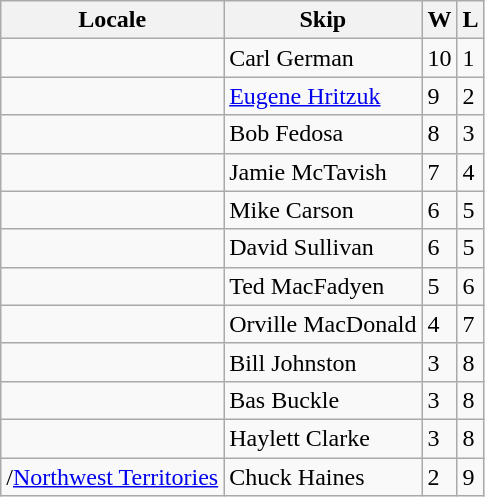<table class="wikitable" border="1">
<tr>
<th>Locale</th>
<th>Skip</th>
<th>W</th>
<th>L</th>
</tr>
<tr>
<td></td>
<td>Carl German</td>
<td>10</td>
<td>1</td>
</tr>
<tr>
<td></td>
<td><a href='#'>Eugene Hritzuk</a></td>
<td>9</td>
<td>2</td>
</tr>
<tr>
<td></td>
<td>Bob Fedosa</td>
<td>8</td>
<td>3</td>
</tr>
<tr>
<td></td>
<td>Jamie McTavish</td>
<td>7</td>
<td>4</td>
</tr>
<tr>
<td></td>
<td>Mike Carson</td>
<td>6</td>
<td>5</td>
</tr>
<tr>
<td></td>
<td>David Sullivan</td>
<td>6</td>
<td>5</td>
</tr>
<tr>
<td></td>
<td>Ted MacFadyen</td>
<td>5</td>
<td>6</td>
</tr>
<tr>
<td></td>
<td>Orville MacDonald</td>
<td>4</td>
<td>7</td>
</tr>
<tr>
<td></td>
<td>Bill Johnston</td>
<td>3</td>
<td>8</td>
</tr>
<tr>
<td></td>
<td>Bas Buckle</td>
<td>3</td>
<td>8</td>
</tr>
<tr>
<td></td>
<td>Haylett Clarke</td>
<td>3</td>
<td>8</td>
</tr>
<tr>
<td>/<a href='#'>Northwest Territories</a></td>
<td>Chuck Haines</td>
<td>2</td>
<td>9</td>
</tr>
</table>
